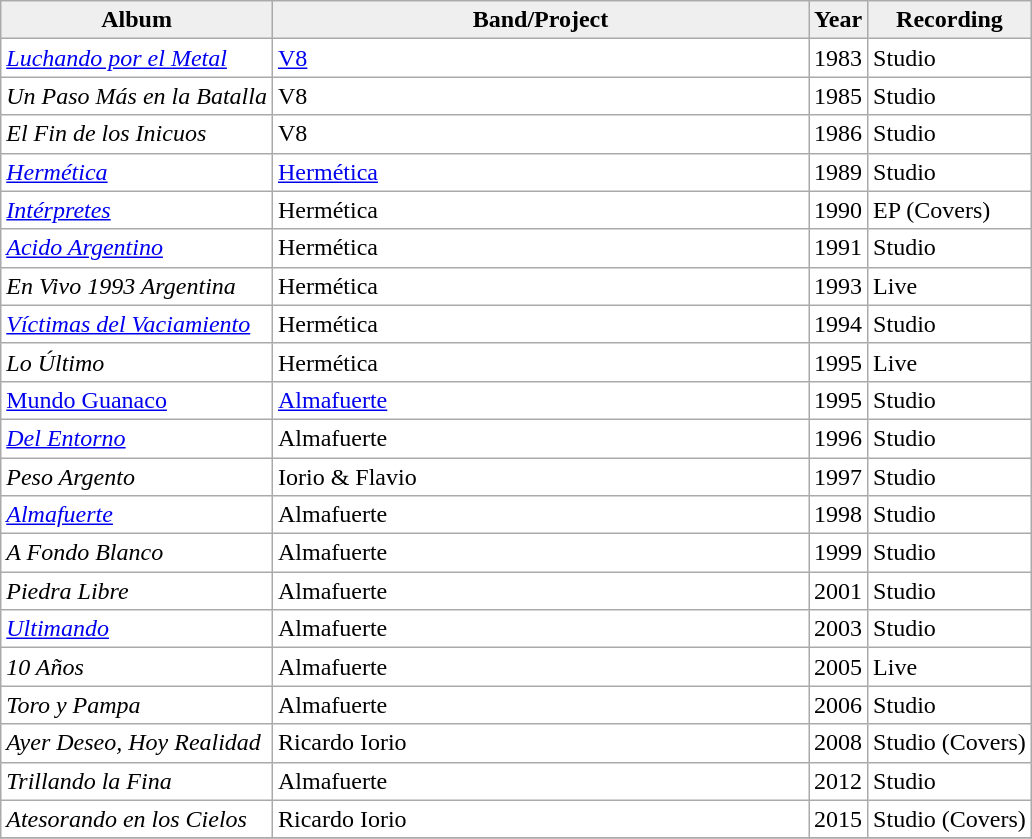<table style="background:#ffffff" class="sortable wikitable">
<tr>
<th style="background:#efefef;">Album</th>
<th style="background:#efefef;" width=350 px>Band/Project</th>
<th style="background:#efefef;">Year</th>
<th style="background:#efefef;">Recording</th>
</tr>
<tr>
<td><em><a href='#'>Luchando por el Metal</a></em></td>
<td><a href='#'>V8</a></td>
<td>1983</td>
<td>Studio</td>
</tr>
<tr>
<td><em>Un Paso Más en la Batalla</em></td>
<td>V8</td>
<td>1985</td>
<td>Studio</td>
</tr>
<tr>
<td><em>El Fin de los Inicuos</em></td>
<td>V8</td>
<td>1986</td>
<td>Studio</td>
</tr>
<tr>
<td><em><a href='#'>Hermética</a></em></td>
<td><a href='#'>Hermética</a></td>
<td>1989</td>
<td>Studio</td>
</tr>
<tr>
<td><em><a href='#'>Intérpretes</a></em></td>
<td>Hermética</td>
<td>1990</td>
<td>EP (Covers)<br></td>
</tr>
<tr>
<td><em><a href='#'>Acido Argentino</a></em></td>
<td>Hermética</td>
<td>1991</td>
<td>Studio</td>
</tr>
<tr>
<td><em>En Vivo 1993 Argentina</em></td>
<td>Hermética</td>
<td>1993</td>
<td>Live</td>
</tr>
<tr>
<td><em><a href='#'>Víctimas del Vaciamiento</a></em></td>
<td>Hermética</td>
<td>1994</td>
<td>Studio</td>
</tr>
<tr>
<td><em>Lo Último</em></td>
<td>Hermética</td>
<td>1995</td>
<td>Live<br></td>
</tr>
<tr>
<td><a href='#'>Mundo Guanaco</a></td>
<td><a href='#'>Almafuerte</a></td>
<td>1995</td>
<td>Studio</td>
</tr>
<tr>
<td><em><a href='#'>Del Entorno</a></em></td>
<td>Almafuerte</td>
<td>1996</td>
<td>Studio</td>
</tr>
<tr>
<td><em>Peso Argento</em></td>
<td>Iorio & Flavio</td>
<td>1997</td>
<td>Studio<br></td>
</tr>
<tr>
<td><em><a href='#'>Almafuerte</a></em></td>
<td>Almafuerte</td>
<td>1998</td>
<td>Studio<br></td>
</tr>
<tr>
<td><em>A Fondo Blanco</em></td>
<td>Almafuerte</td>
<td>1999</td>
<td>Studio</td>
</tr>
<tr>
<td><em>Piedra Libre</em></td>
<td>Almafuerte</td>
<td>2001</td>
<td>Studio<br>
</td>
</tr>
<tr>
<td><em><a href='#'>Ultimando</a></em></td>
<td>Almafuerte</td>
<td>2003</td>
<td>Studio</td>
</tr>
<tr>
<td><em>10 Años</em></td>
<td>Almafuerte</td>
<td>2005</td>
<td>Live</td>
</tr>
<tr>
<td><em>Toro y Pampa</em></td>
<td>Almafuerte</td>
<td>2006</td>
<td>Studio</td>
</tr>
<tr>
<td><em>Ayer Deseo, Hoy Realidad</em></td>
<td>Ricardo Iorio</td>
<td>2008</td>
<td>Studio (Covers)<br></td>
</tr>
<tr>
<td><em>Trillando la Fina</em></td>
<td>Almafuerte</td>
<td>2012</td>
<td>Studio<br></td>
</tr>
<tr>
<td><em>Atesorando en los Cielos</em></td>
<td>Ricardo Iorio</td>
<td>2015</td>
<td>Studio (Covers)</td>
</tr>
<tr>
</tr>
</table>
